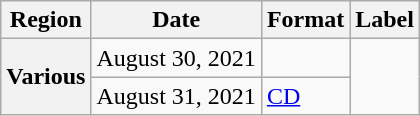<table class="wikitable plainrowheaders">
<tr>
<th>Region</th>
<th>Date</th>
<th>Format</th>
<th>Label</th>
</tr>
<tr>
<th rowspan="2" scope="row">Various</th>
<td>August 30, 2021</td>
<td></td>
<td rowspan="2"></td>
</tr>
<tr>
<td>August 31, 2021</td>
<td><a href='#'>CD</a></td>
</tr>
</table>
